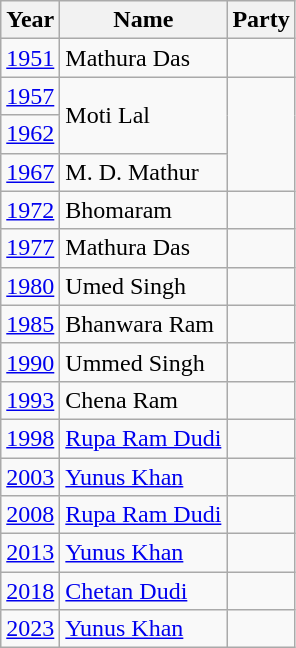<table class="wikitable sortable">
<tr>
<th>Year</th>
<th>Name</th>
<th colspan=2>Party</th>
</tr>
<tr>
<td><a href='#'>1951</a></td>
<td>Mathura Das</td>
<td></td>
</tr>
<tr>
<td><a href='#'>1957</a></td>
<td rowspan=2>Moti Lal</td>
</tr>
<tr>
<td><a href='#'>1962</a></td>
</tr>
<tr>
<td><a href='#'>1967</a></td>
<td>M. D. Mathur</td>
</tr>
<tr>
<td><a href='#'>1972</a></td>
<td>Bhomaram</td>
<td></td>
</tr>
<tr>
<td><a href='#'>1977</a></td>
<td>Mathura Das</td>
<td></td>
</tr>
<tr>
<td><a href='#'>1980</a></td>
<td>Umed Singh</td>
<td></td>
</tr>
<tr>
<td><a href='#'>1985</a></td>
<td>Bhanwara Ram</td>
<td></td>
</tr>
<tr>
<td><a href='#'>1990</a></td>
<td>Ummed Singh</td>
<td></td>
</tr>
<tr>
<td><a href='#'>1993</a></td>
<td>Chena Ram</td>
<td></td>
</tr>
<tr>
<td><a href='#'>1998</a></td>
<td><a href='#'>Rupa Ram Dudi</a></td>
<td></td>
</tr>
<tr>
<td><a href='#'>2003</a></td>
<td><a href='#'>Yunus Khan</a></td>
<td></td>
</tr>
<tr>
<td><a href='#'>2008</a></td>
<td><a href='#'>Rupa Ram Dudi</a></td>
<td></td>
</tr>
<tr>
<td><a href='#'>2013</a></td>
<td><a href='#'>Yunus Khan</a></td>
<td></td>
</tr>
<tr>
<td><a href='#'>2018</a></td>
<td><a href='#'>Chetan Dudi</a></td>
<td></td>
</tr>
<tr>
<td><a href='#'>2023</a></td>
<td><a href='#'>Yunus Khan</a></td>
<td></td>
</tr>
</table>
